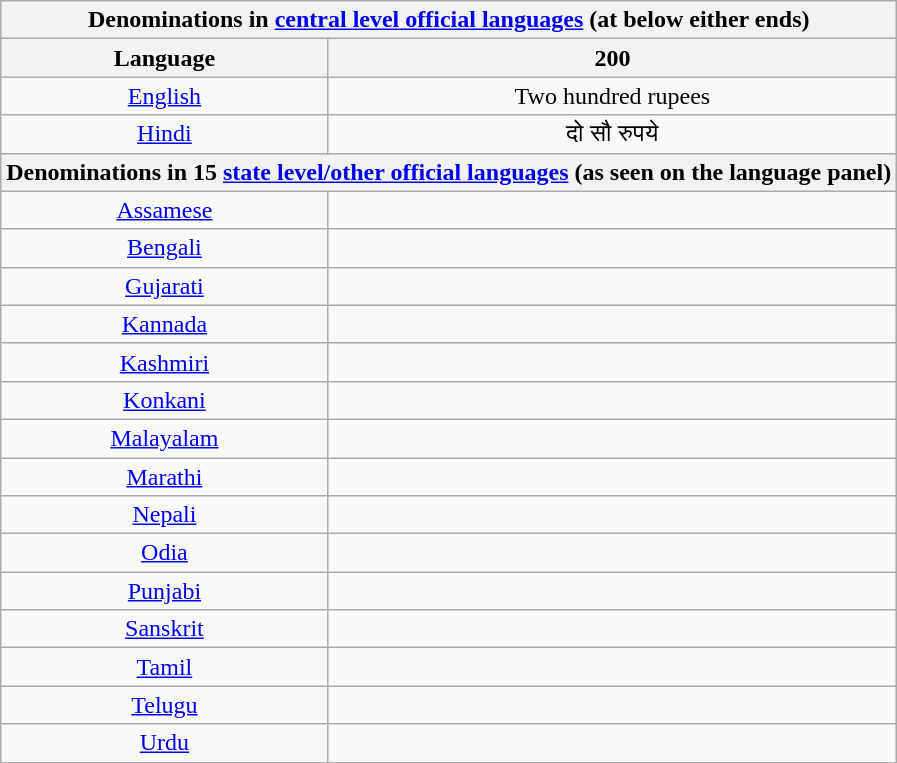<table class="wikitable" style="text-align:center">
<tr>
<th colspan="2">Denominations in <a href='#'>central level official languages</a> (at below either ends)</th>
</tr>
<tr>
<th>Language</th>
<th>200</th>
</tr>
<tr>
<td><a href='#'>English</a></td>
<td>Two hundred rupees</td>
</tr>
<tr>
<td><a href='#'>Hindi</a></td>
<td>दो सौ रुपये</td>
</tr>
<tr>
<th colspan="12">Denominations in 15 <a href='#'>state level/other official languages</a> (as seen on the language panel)</th>
</tr>
<tr>
<td><a href='#'>Assamese</a></td>
<td></td>
</tr>
<tr>
<td><a href='#'>Bengali</a></td>
<td></td>
</tr>
<tr>
<td><a href='#'>Gujarati</a></td>
<td></td>
</tr>
<tr>
<td><a href='#'>Kannada</a></td>
<td></td>
</tr>
<tr>
<td><a href='#'>Kashmiri</a></td>
<td></td>
</tr>
<tr>
<td><a href='#'>Konkani</a></td>
<td></td>
</tr>
<tr>
<td><a href='#'>Malayalam</a></td>
<td></td>
</tr>
<tr>
<td><a href='#'>Marathi</a></td>
<td></td>
</tr>
<tr>
<td><a href='#'>Nepali</a></td>
<td></td>
</tr>
<tr>
<td><a href='#'>Odia</a></td>
<td></td>
</tr>
<tr>
<td><a href='#'>Punjabi</a></td>
<td></td>
</tr>
<tr>
<td><a href='#'>Sanskrit</a></td>
<td></td>
</tr>
<tr>
<td><a href='#'>Tamil</a></td>
<td></td>
</tr>
<tr>
<td><a href='#'>Telugu</a></td>
<td></td>
</tr>
<tr>
<td><a href='#'>Urdu</a></td>
<td></td>
</tr>
</table>
